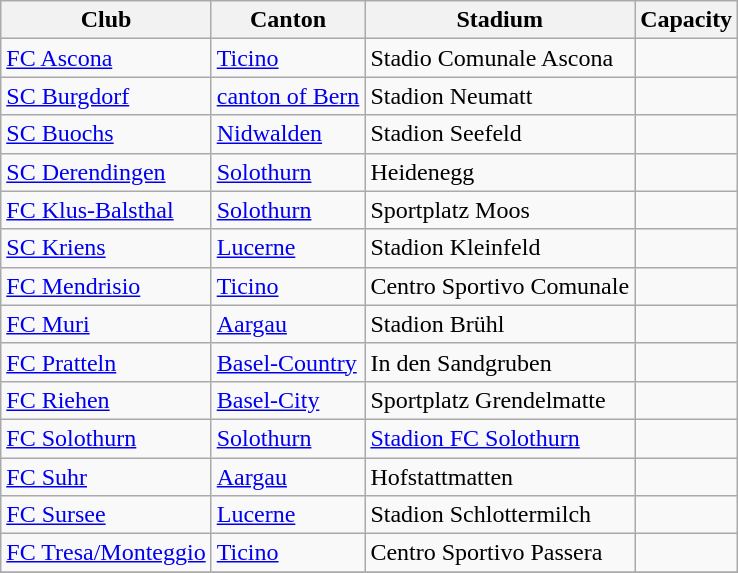<table class="wikitable">
<tr>
<th>Club</th>
<th>Canton</th>
<th>Stadium</th>
<th>Capacity</th>
</tr>
<tr>
<td><a href='#'>FC Ascona</a></td>
<td><a href='#'>Ticino</a></td>
<td>Stadio Comunale Ascona</td>
<td></td>
</tr>
<tr>
<td><a href='#'>SC Burgdorf</a></td>
<td><a href='#'>canton of Bern</a></td>
<td>Stadion Neumatt</td>
<td></td>
</tr>
<tr>
<td><a href='#'>SC Buochs</a></td>
<td><a href='#'>Nidwalden</a></td>
<td>Stadion Seefeld</td>
<td></td>
</tr>
<tr>
<td><a href='#'>SC Derendingen</a></td>
<td><a href='#'>Solothurn</a></td>
<td>Heidenegg</td>
<td></td>
</tr>
<tr>
<td><a href='#'>FC Klus-Balsthal</a></td>
<td><a href='#'>Solothurn</a></td>
<td>Sportplatz Moos</td>
<td></td>
</tr>
<tr>
<td><a href='#'>SC Kriens</a></td>
<td><a href='#'>Lucerne</a></td>
<td>Stadion Kleinfeld</td>
<td></td>
</tr>
<tr>
<td><a href='#'>FC Mendrisio</a></td>
<td><a href='#'>Ticino</a></td>
<td>Centro Sportivo Comunale</td>
<td></td>
</tr>
<tr>
<td><a href='#'>FC Muri</a></td>
<td><a href='#'>Aargau</a></td>
<td>Stadion Brühl</td>
<td></td>
</tr>
<tr>
<td><a href='#'>FC Pratteln</a></td>
<td><a href='#'>Basel-Country</a></td>
<td>In den Sandgruben</td>
<td></td>
</tr>
<tr>
<td><a href='#'>FC Riehen</a></td>
<td><a href='#'>Basel-City</a></td>
<td>Sportplatz Grendelmatte</td>
<td></td>
</tr>
<tr>
<td><a href='#'>FC Solothurn</a></td>
<td><a href='#'>Solothurn</a></td>
<td><a href='#'>Stadion FC Solothurn</a></td>
<td></td>
</tr>
<tr>
<td><a href='#'>FC Suhr</a></td>
<td><a href='#'>Aargau</a></td>
<td>Hofstattmatten</td>
<td></td>
</tr>
<tr>
<td><a href='#'>FC Sursee</a></td>
<td><a href='#'>Lucerne</a></td>
<td>Stadion Schlottermilch</td>
<td></td>
</tr>
<tr>
<td><a href='#'>FC Tresa/Monteggio</a></td>
<td><a href='#'>Ticino</a></td>
<td>Centro Sportivo Passera</td>
<td></td>
</tr>
<tr>
</tr>
</table>
